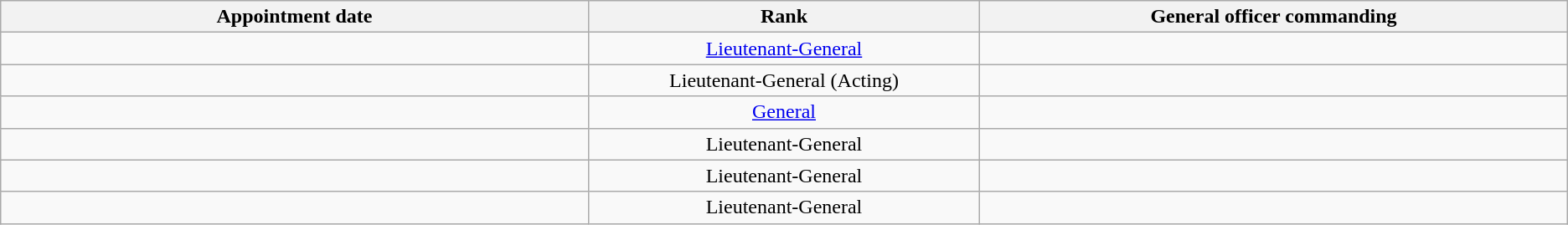<table class="wikitable sortable">
<tr>
<th width="15%" scope="col">Appointment date</th>
<th width=10% scope="col">Rank</th>
<th width=15% scope="col">General officer commanding</th>
</tr>
<tr>
<td align="center"></td>
<td align="center"><a href='#'>Lieutenant-General</a></td>
<td align="center"></td>
</tr>
<tr>
<td align="center"></td>
<td align="center">Lieutenant-General (Acting)</td>
<td align="center"></td>
</tr>
<tr>
<td align="center"></td>
<td align="center"><a href='#'>General</a></td>
<td align="center"></td>
</tr>
<tr>
<td align="center"></td>
<td align="center">Lieutenant-General</td>
<td align="center"></td>
</tr>
<tr>
<td align="center"></td>
<td align="center">Lieutenant-General</td>
<td align="center"></td>
</tr>
<tr>
<td align="center"></td>
<td align="center">Lieutenant-General</td>
<td align="center"></td>
</tr>
</table>
